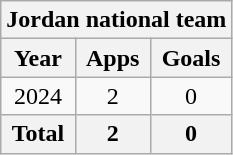<table class="wikitable" style="text-align:center">
<tr>
<th colspan=3>Jordan national team</th>
</tr>
<tr>
<th>Year</th>
<th>Apps</th>
<th>Goals</th>
</tr>
<tr>
<td>2024</td>
<td>2</td>
<td>0</td>
</tr>
<tr>
<th>Total</th>
<th>2</th>
<th>0</th>
</tr>
</table>
